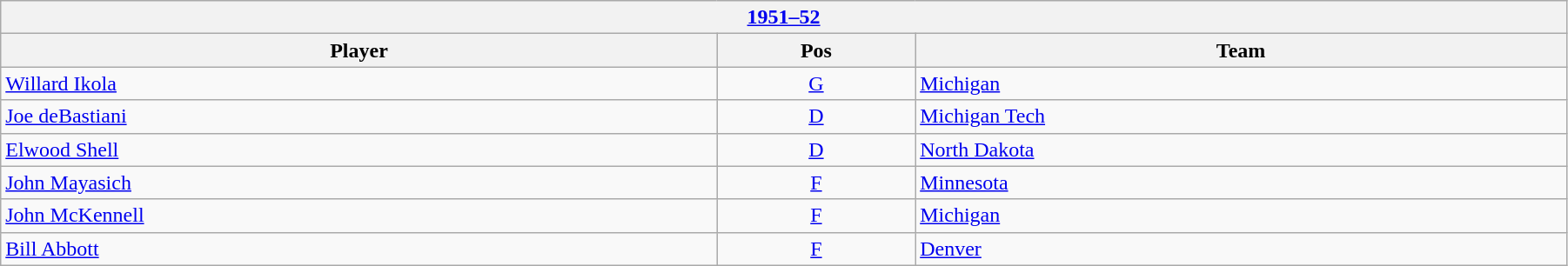<table class="wikitable" width=95%>
<tr>
<th colspan=3><a href='#'>1951–52</a></th>
</tr>
<tr>
<th>Player</th>
<th>Pos</th>
<th>Team</th>
</tr>
<tr>
<td><a href='#'>Willard Ikola</a></td>
<td align=center><a href='#'>G</a></td>
<td><a href='#'>Michigan</a></td>
</tr>
<tr>
<td><a href='#'>Joe deBastiani</a></td>
<td align=center><a href='#'>D</a></td>
<td><a href='#'>Michigan Tech</a></td>
</tr>
<tr>
<td><a href='#'>Elwood Shell</a></td>
<td align=center><a href='#'>D</a></td>
<td><a href='#'>North Dakota</a></td>
</tr>
<tr>
<td><a href='#'>John Mayasich</a></td>
<td align=center><a href='#'>F</a></td>
<td><a href='#'>Minnesota</a></td>
</tr>
<tr>
<td><a href='#'>John McKennell</a></td>
<td align=center><a href='#'>F</a></td>
<td><a href='#'>Michigan</a></td>
</tr>
<tr>
<td><a href='#'>Bill Abbott</a></td>
<td align=center><a href='#'>F</a></td>
<td><a href='#'>Denver</a></td>
</tr>
</table>
